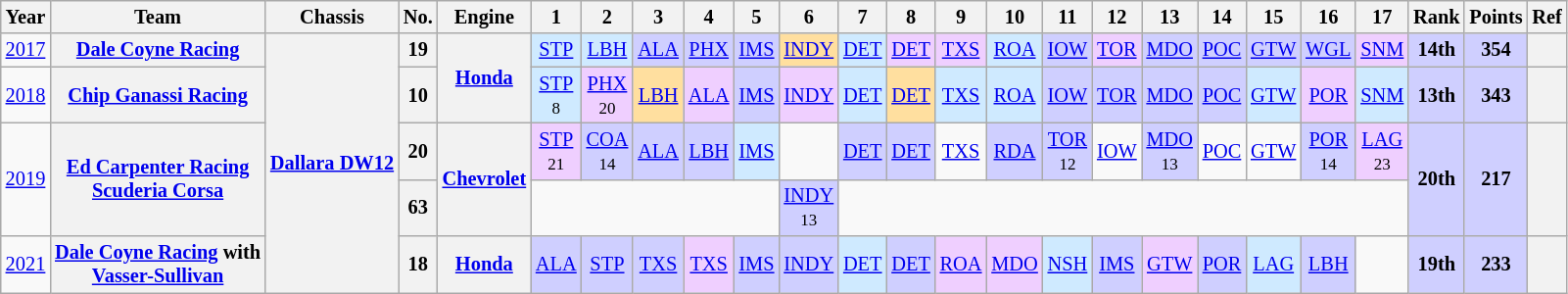<table class="wikitable" style="text-align:center; font-size:85%">
<tr>
<th>Year</th>
<th>Team</th>
<th>Chassis</th>
<th>No.</th>
<th>Engine</th>
<th>1</th>
<th>2</th>
<th>3</th>
<th>4</th>
<th>5</th>
<th>6</th>
<th>7</th>
<th>8</th>
<th>9</th>
<th>10</th>
<th>11</th>
<th>12</th>
<th>13</th>
<th>14</th>
<th>15</th>
<th>16</th>
<th>17</th>
<th>Rank</th>
<th>Points</th>
<th>Ref</th>
</tr>
<tr>
<td><a href='#'>2017</a></td>
<th nowrap><a href='#'>Dale Coyne Racing</a></th>
<th rowspan=5 nowrap><a href='#'>Dallara DW12</a></th>
<th>19</th>
<th rowspan=2><a href='#'>Honda</a></th>
<td style="background:#CFEAFF;"><a href='#'>STP</a><br></td>
<td style="background:#CFEAFF;"><a href='#'>LBH</a><br></td>
<td style="background:#CFCFFF;"><a href='#'>ALA</a><br></td>
<td style="background:#CFCFFF;"><a href='#'>PHX</a><br></td>
<td style="background:#CFCFFF;"><a href='#'>IMS</a><br></td>
<td style="background:#FFDF9F;"><a href='#'>INDY</a><br></td>
<td style="background:#CFEAFF;"><a href='#'>DET</a><br></td>
<td style="background:#EFCFFF;"><a href='#'>DET</a><br></td>
<td style="background:#EFCFFF;"><a href='#'>TXS</a><br></td>
<td style="background:#CFEAFF;"><a href='#'>ROA</a><br></td>
<td style="background:#CFCFFF;"><a href='#'>IOW</a><br></td>
<td style="background:#EFCFFF;"><a href='#'>TOR</a><br></td>
<td style="background:#CFCFFF;"><a href='#'>MDO</a><br></td>
<td style="background:#CFCFFF;"><a href='#'>POC</a><br></td>
<td style="background:#CFCFFF;"><a href='#'>GTW</a><br></td>
<td style="background:#CFCFFF;"><a href='#'>WGL</a><br></td>
<td style="background:#EFCFFF;"><a href='#'>SNM</a><br></td>
<th style="background:#CFCFFF;">14th</th>
<th style="background:#CFCFFF;">354</th>
<th></th>
</tr>
<tr>
<td><a href='#'>2018</a></td>
<th nowrap><a href='#'>Chip Ganassi Racing</a></th>
<th>10</th>
<td style="background:#CFEAFF;"><a href='#'>STP</a><br><small>8</small></td>
<td style="background:#EFCFFF;"><a href='#'>PHX</a><br><small>20</small></td>
<td style="background:#FFDF9F;"><a href='#'>LBH</a><br></td>
<td style="background:#EFCFFF;"><a href='#'>ALA</a><br></td>
<td style="background:#CFCFFF;"><a href='#'>IMS</a><br></td>
<td style="background:#EFCFFF;"><a href='#'>INDY</a><br></td>
<td style="background:#CFEAFF;"><a href='#'>DET</a><br></td>
<td style="background:#FFDF9F;"><a href='#'>DET</a><br></td>
<td style="background:#CFEAFF;"><a href='#'>TXS</a><br></td>
<td style="background:#CFEAFF;"><a href='#'>ROA</a><br></td>
<td style="background:#CFCFFF;"><a href='#'>IOW</a><br></td>
<td style="background:#CFCFFF;"><a href='#'>TOR</a><br></td>
<td style="background:#CFCFFF;"><a href='#'>MDO</a><br></td>
<td style="background:#CFCFFF;"><a href='#'>POC</a><br></td>
<td style="background:#CFEAFF;"><a href='#'>GTW</a><br></td>
<td style="background:#EFCFFF;"><a href='#'>POR</a><br></td>
<td style="background:#CFEAFF;"><a href='#'>SNM</a><br></td>
<th style="background:#CFCFFF;">13th</th>
<th style="background:#CFCFFF;">343</th>
<th></th>
</tr>
<tr>
<td rowspan=2><a href='#'>2019</a></td>
<th rowspan=2 nowrap><a href='#'>Ed Carpenter Racing</a> <br> <a href='#'>Scuderia Corsa</a></th>
<th>20</th>
<th rowspan=2><a href='#'>Chevrolet</a></th>
<td style="background:#EFCFFF;"><a href='#'>STP</a><br><small>21</small></td>
<td style="background:#CFCFFF;"><a href='#'>COA</a><br><small>14</small></td>
<td style="background:#CFCFFF;"><a href='#'>ALA</a><br></td>
<td style="background:#CFCFFF;"><a href='#'>LBH</a><br></td>
<td style="background:#CFEAFF;"><a href='#'>IMS</a><br></td>
<td></td>
<td style="background:#CFCFFF;"><a href='#'>DET</a><br></td>
<td style="background:#CFCFFF;"><a href='#'>DET</a><br></td>
<td><a href='#'>TXS</a><br><small> </small></td>
<td style="background:#CFCFFF;"><a href='#'>RDA</a><br></td>
<td style="background:#CFCFFF;"><a href='#'>TOR</a><br><small>12</small></td>
<td><a href='#'>IOW</a><br><small> </small></td>
<td style="background:#CFCFFF;"><a href='#'>MDO</a><br><small>13</small></td>
<td><a href='#'>POC</a><br><small> </small></td>
<td><a href='#'>GTW</a><br><small> </small></td>
<td style="background:#CFCFFF;"><a href='#'>POR</a><br><small>14</small></td>
<td style="background:#EFCFFF;"><a href='#'>LAG</a><br><small>23</small></td>
<th rowspan=2 style="background:#CFCFFF;">20th</th>
<th rowspan=2 style="background:#CFCFFF;">217</th>
<th rowspan=2></th>
</tr>
<tr>
<th>63</th>
<td colspan=5></td>
<td style="background:#CFCFFF;"><a href='#'>INDY</a><br><small>13</small></td>
</tr>
<tr>
<td><a href='#'>2021</a></td>
<th nowrap><a href='#'>Dale Coyne Racing</a> with<br><a href='#'>Vasser-Sullivan</a></th>
<th>18</th>
<th rowspan=1><a href='#'>Honda</a></th>
<td style="background:#CFCFFF;"><a href='#'>ALA</a><br></td>
<td style="background:#CFCFFF;"><a href='#'>STP</a><br></td>
<td style="background:#CFCFFF;"><a href='#'>TXS</a><br></td>
<td style="background:#EFCFFF;"><a href='#'>TXS</a><br></td>
<td style="background:#CFCFFF;"><a href='#'>IMS</a><br></td>
<td style="background:#CFCFFF;"><a href='#'>INDY</a><br></td>
<td style="background:#CFEAFF;"><a href='#'>DET</a><br></td>
<td style="background:#CFCFFF;"><a href='#'>DET</a><br></td>
<td style="background:#EFCFFF;"><a href='#'>ROA</a><br></td>
<td style="background:#EFCFFF;"><a href='#'>MDO</a><br></td>
<td style="background:#CFEAFF;"><a href='#'>NSH</a><br></td>
<td style="background:#CFCFFF;"><a href='#'>IMS</a><br></td>
<td style="background:#EFCFFF;"><a href='#'>GTW</a><br></td>
<td style="background:#CFCFFF;"><a href='#'>POR</a><br></td>
<td style="background:#CFEAFF;"><a href='#'>LAG</a><br></td>
<td style="background:#CFCFFF;"><a href='#'>LBH</a><br></td>
<td></td>
<th style="background:#CFCFFF;">19th</th>
<th style="background:#CFCFFF;">233</th>
<th></th>
</tr>
</table>
